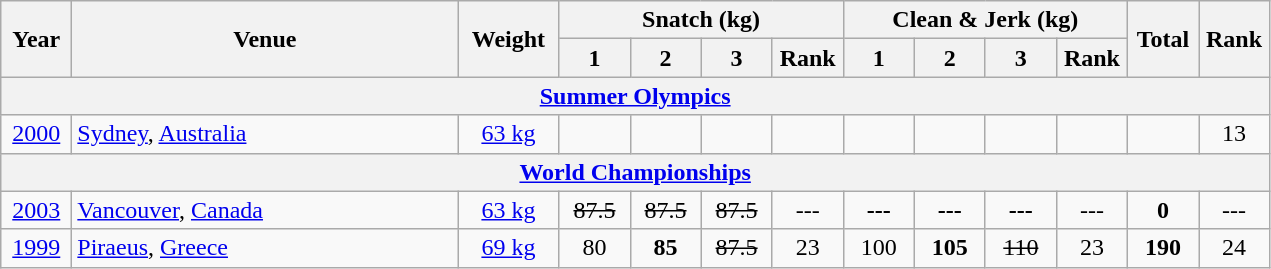<table class="wikitable" style="text-align:center;">
<tr>
<th rowspan=2 width=40>Year</th>
<th rowspan=2 width=250>Venue</th>
<th rowspan=2 width=60>Weight</th>
<th colspan=4>Snatch (kg)</th>
<th colspan=4>Clean & Jerk (kg)</th>
<th rowspan=2 width=40>Total</th>
<th rowspan=2 width=40>Rank</th>
</tr>
<tr>
<th width=40>1</th>
<th width=40>2</th>
<th width=40>3</th>
<th width=40>Rank</th>
<th width=40>1</th>
<th width=40>2</th>
<th width=40>3</th>
<th width=40>Rank</th>
</tr>
<tr>
<th colspan=13><a href='#'>Summer Olympics</a></th>
</tr>
<tr>
<td><a href='#'>2000</a></td>
<td align=left> <a href='#'>Sydney</a>, <a href='#'>Australia</a></td>
<td><a href='#'>63 kg</a></td>
<td></td>
<td></td>
<td></td>
<td></td>
<td></td>
<td></td>
<td></td>
<td></td>
<td></td>
<td>13</td>
</tr>
<tr>
<th colspan=13><a href='#'>World Championships</a></th>
</tr>
<tr>
<td><a href='#'>2003</a></td>
<td align=left> <a href='#'>Vancouver</a>, <a href='#'>Canada</a></td>
<td><a href='#'>63 kg</a></td>
<td><s>87.5 </s></td>
<td><s>87.5 </s></td>
<td><s>87.5 </s></td>
<td>---</td>
<td><strong>---</strong></td>
<td><strong>---</strong></td>
<td><strong>---</strong></td>
<td>---</td>
<td><strong>0</strong></td>
<td>---</td>
</tr>
<tr>
<td><a href='#'>1999</a></td>
<td align=left> <a href='#'>Piraeus</a>, <a href='#'>Greece</a></td>
<td><a href='#'>69 kg</a></td>
<td>80</td>
<td><strong>85</strong></td>
<td><s>87.5 </s></td>
<td>23</td>
<td>100</td>
<td><strong>105</strong></td>
<td><s>110 </s></td>
<td>23</td>
<td><strong>190</strong></td>
<td>24</td>
</tr>
</table>
